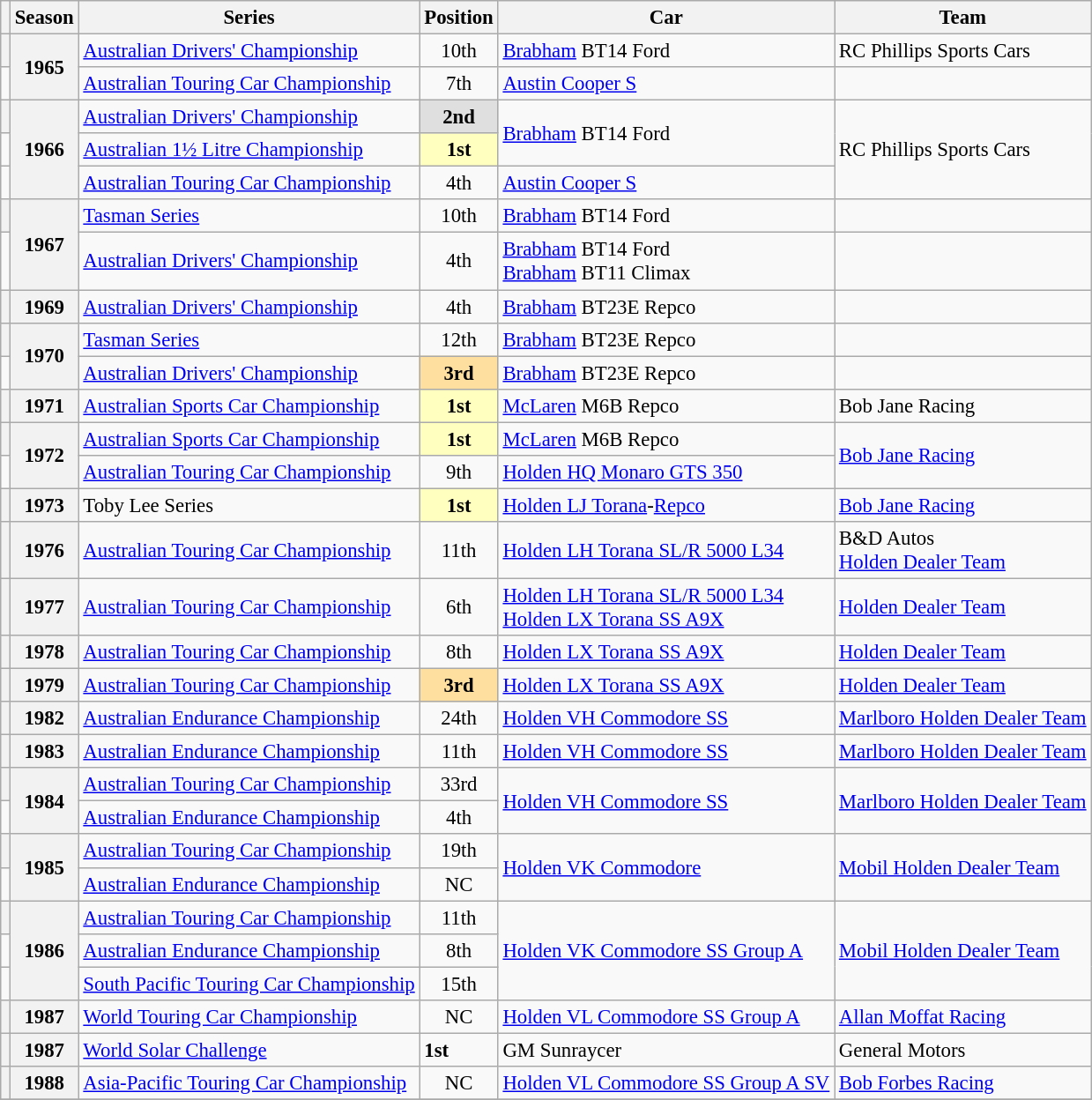<table class="wikitable" style="font-size: 95%;">
<tr>
<th></th>
<th>Season</th>
<th>Series</th>
<th>Position</th>
<th>Car</th>
<th>Team</th>
</tr>
<tr>
<th></th>
<th rowspan=2>1965</th>
<td><a href='#'>Australian Drivers' Championship</a></td>
<td align="center">10th</td>
<td><a href='#'>Brabham</a> BT14 Ford</td>
<td>RC Phillips Sports Cars</td>
</tr>
<tr>
<td></td>
<td><a href='#'>Australian Touring Car Championship</a></td>
<td align="center">7th</td>
<td><a href='#'>Austin Cooper S</a></td>
<td></td>
</tr>
<tr>
<th></th>
<th rowspan=3>1966</th>
<td><a href='#'>Australian Drivers' Championship</a></td>
<td align="center" style="background:#dfdfdf;"><strong>2nd</strong></td>
<td rowspan=2><a href='#'>Brabham</a> BT14 Ford</td>
<td rowspan=3>RC Phillips Sports Cars</td>
</tr>
<tr>
<td></td>
<td><a href='#'>Australian 1½ Litre Championship</a></td>
<td align="center" style="background:#ffffbf;"><strong>1st</strong></td>
</tr>
<tr>
<td></td>
<td><a href='#'>Australian Touring Car Championship</a></td>
<td align="center">4th</td>
<td><a href='#'>Austin Cooper S</a></td>
</tr>
<tr>
<th></th>
<th rowspan=2>1967</th>
<td><a href='#'>Tasman Series</a></td>
<td align="center">10th</td>
<td><a href='#'>Brabham</a> BT14 Ford</td>
<td></td>
</tr>
<tr>
<td></td>
<td><a href='#'>Australian Drivers' Championship</a></td>
<td align="center">4th</td>
<td><a href='#'>Brabham</a> BT14 Ford<br> <a href='#'>Brabham</a> BT11 Climax</td>
<td></td>
</tr>
<tr>
<th></th>
<th>1969</th>
<td><a href='#'>Australian Drivers' Championship</a></td>
<td align="center">4th</td>
<td><a href='#'>Brabham</a> BT23E Repco</td>
<td></td>
</tr>
<tr>
<th></th>
<th rowspan=2>1970</th>
<td><a href='#'>Tasman Series</a></td>
<td align="center">12th</td>
<td><a href='#'>Brabham</a> BT23E Repco</td>
<td></td>
</tr>
<tr>
<td></td>
<td><a href='#'>Australian Drivers' Championship</a></td>
<td align="center" style="background:#ffdf9f;"><strong>3rd</strong></td>
<td><a href='#'>Brabham</a> BT23E Repco</td>
<td></td>
</tr>
<tr>
<th></th>
<th>1971</th>
<td><a href='#'>Australian Sports Car Championship</a></td>
<td align="center" style="background:#ffffbf;"><strong>1st</strong></td>
<td><a href='#'>McLaren</a> M6B Repco</td>
<td>Bob Jane Racing</td>
</tr>
<tr>
<th></th>
<th rowspan=2>1972</th>
<td><a href='#'>Australian Sports Car Championship</a></td>
<td align="center" style="background:#ffffbf;"><strong>1st</strong></td>
<td><a href='#'>McLaren</a> M6B Repco</td>
<td rowspan=2><a href='#'>Bob Jane Racing</a></td>
</tr>
<tr>
<td></td>
<td><a href='#'>Australian Touring Car Championship</a></td>
<td align="center">9th</td>
<td><a href='#'>Holden HQ Monaro GTS 350</a></td>
</tr>
<tr>
<th></th>
<th>1973</th>
<td>Toby Lee Series</td>
<td align="center" style="background:#ffffbf;"><strong>1st</strong></td>
<td><a href='#'>Holden LJ Torana</a>-<a href='#'>Repco</a></td>
<td><a href='#'>Bob Jane Racing</a></td>
</tr>
<tr>
<th></th>
<th>1976</th>
<td><a href='#'>Australian Touring Car Championship</a></td>
<td align="center">11th</td>
<td><a href='#'>Holden LH Torana SL/R 5000 L34</a></td>
<td>B&D Autos<br><a href='#'>Holden Dealer Team</a></td>
</tr>
<tr>
<th></th>
<th>1977</th>
<td><a href='#'>Australian Touring Car Championship</a></td>
<td align="center">6th</td>
<td><a href='#'>Holden LH Torana SL/R 5000 L34</a><br> <a href='#'>Holden LX Torana SS A9X</a></td>
<td><a href='#'>Holden Dealer Team</a></td>
</tr>
<tr>
<th></th>
<th>1978</th>
<td><a href='#'>Australian Touring Car Championship</a></td>
<td align="center">8th</td>
<td><a href='#'>Holden LX Torana SS A9X</a></td>
<td><a href='#'>Holden Dealer Team</a></td>
</tr>
<tr>
<th></th>
<th>1979</th>
<td><a href='#'>Australian Touring Car Championship</a></td>
<td align="center" style="background:#ffdf9f;"><strong>3rd</strong></td>
<td><a href='#'>Holden LX Torana SS A9X</a></td>
<td><a href='#'>Holden Dealer Team</a></td>
</tr>
<tr>
<th></th>
<th>1982</th>
<td><a href='#'>Australian Endurance Championship</a></td>
<td align="center">24th</td>
<td><a href='#'>Holden VH Commodore SS</a></td>
<td><a href='#'>Marlboro Holden Dealer Team</a></td>
</tr>
<tr>
<th></th>
<th>1983</th>
<td><a href='#'>Australian Endurance Championship</a></td>
<td align="center">11th</td>
<td><a href='#'>Holden VH Commodore SS</a></td>
<td><a href='#'>Marlboro Holden Dealer Team</a></td>
</tr>
<tr>
<th></th>
<th rowspan=2>1984</th>
<td><a href='#'>Australian Touring Car Championship</a></td>
<td align="center">33rd</td>
<td rowspan=2><a href='#'>Holden VH Commodore SS</a></td>
<td rowspan=2><a href='#'>Marlboro Holden Dealer Team</a></td>
</tr>
<tr>
<td></td>
<td><a href='#'>Australian Endurance Championship</a></td>
<td align="center">4th</td>
</tr>
<tr>
<th></th>
<th rowspan=2>1985</th>
<td><a href='#'>Australian Touring Car Championship</a></td>
<td align="center">19th</td>
<td rowspan=2><a href='#'>Holden VK Commodore</a></td>
<td rowspan=2><a href='#'>Mobil Holden Dealer Team</a></td>
</tr>
<tr>
<td></td>
<td><a href='#'>Australian Endurance Championship</a></td>
<td align="center">NC</td>
</tr>
<tr>
<th></th>
<th rowspan=3>1986</th>
<td><a href='#'>Australian Touring Car Championship</a></td>
<td align="center">11th</td>
<td rowspan=3><a href='#'>Holden VK Commodore SS Group A</a></td>
<td rowspan=3><a href='#'>Mobil Holden Dealer Team</a></td>
</tr>
<tr>
<td></td>
<td><a href='#'>Australian Endurance Championship</a></td>
<td align="center">8th</td>
</tr>
<tr>
<td></td>
<td><a href='#'>South Pacific Touring Car Championship</a></td>
<td align="center">15th</td>
</tr>
<tr>
<th></th>
<th>1987</th>
<td><a href='#'>World Touring Car Championship</a></td>
<td align="center">NC</td>
<td><a href='#'>Holden VL Commodore SS Group A</a></td>
<td><a href='#'>Allan Moffat Racing</a></td>
</tr>
<tr>
<th></th>
<th>1987</th>
<td><a href='#'>World Solar Challenge</a></td>
<td><strong>1st</strong></td>
<td>GM Sunraycer</td>
<td>General Motors</td>
</tr>
<tr>
<th></th>
<th>1988</th>
<td><a href='#'>Asia-Pacific Touring Car Championship</a></td>
<td align="center">NC</td>
<td><a href='#'>Holden VL Commodore SS Group A SV</a></td>
<td><a href='#'>Bob Forbes Racing</a></td>
</tr>
<tr>
</tr>
</table>
